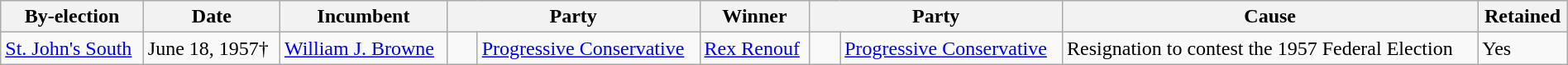<table class=wikitable style="width:100%">
<tr>
<th>By-election</th>
<th>Date</th>
<th>Incumbent</th>
<th colspan=2>Party</th>
<th>Winner</th>
<th colspan=2>Party</th>
<th>Cause</th>
<th>Retained</th>
</tr>
<tr>
<td><a href='#'>St. John's South</a></td>
<td>June 18, 1957†</td>
<td><a href='#'>William J. Browne</a></td>
<td>    </td>
<td><a href='#'>Progressive Conservative</a></td>
<td><a href='#'>Rex Renouf</a></td>
<td>    </td>
<td><a href='#'>Progressive Conservative</a></td>
<td>Resignation to contest the 1957 Federal Election</td>
<td>Yes</td>
</tr>
</table>
